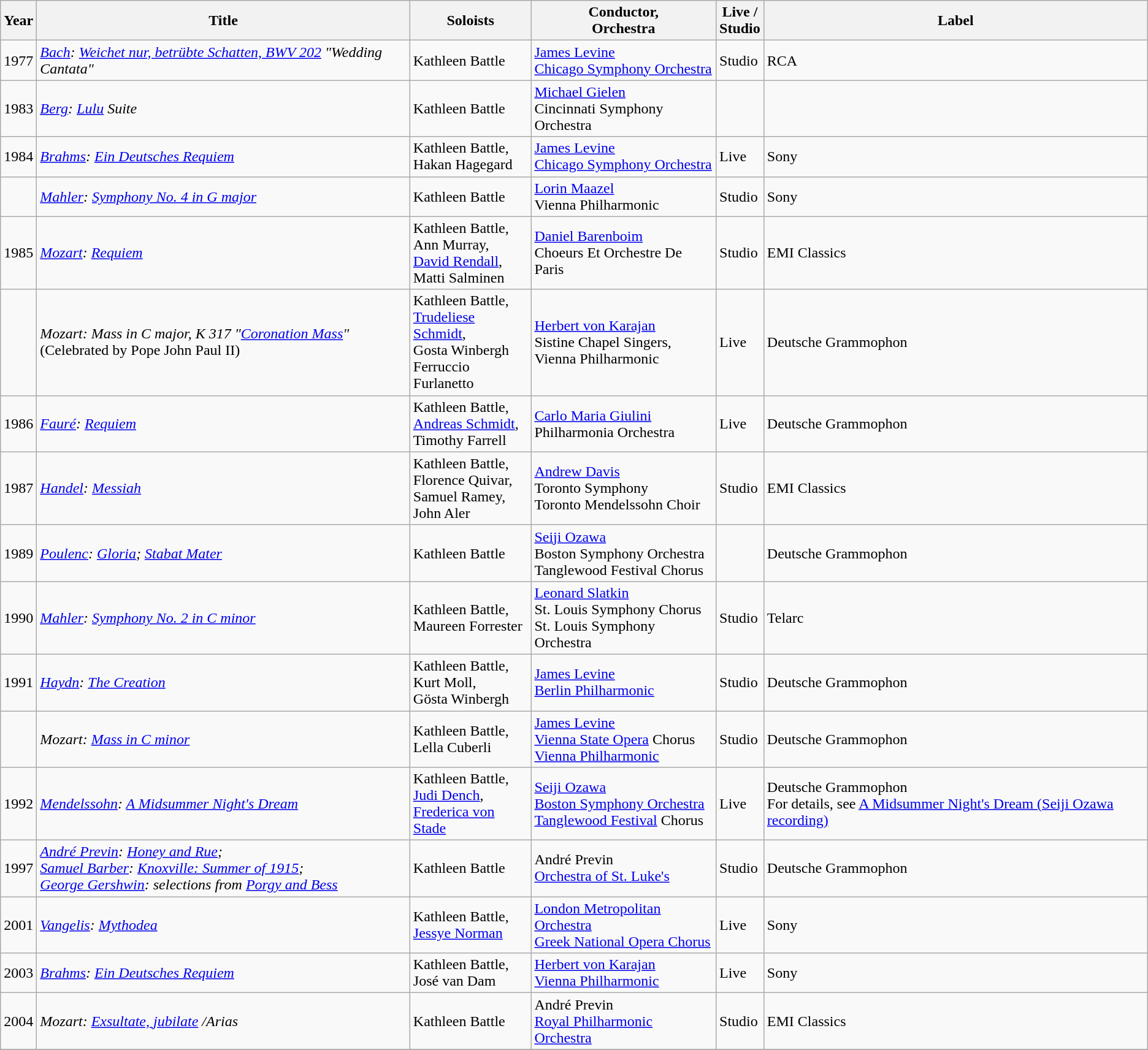<table class="wikitable">
<tr>
<th>Year</th>
<th>Title</th>
<th>Soloists</th>
<th>Conductor,<br>Orchestra</th>
<th>Live /<br>Studio</th>
<th>Label</th>
</tr>
<tr>
<td>1977</td>
<td><em><a href='#'>Bach</a>: <a href='#'>Weichet nur, betrübte Schatten, BWV 202</a> "Wedding Cantata"</em></td>
<td>Kathleen Battle</td>
<td><a href='#'>James Levine</a><br><a href='#'>Chicago Symphony Orchestra</a></td>
<td>Studio</td>
<td>RCA</td>
</tr>
<tr>
<td>1983</td>
<td><em><a href='#'>Berg</a>: <a href='#'>Lulu</a> Suite</em></td>
<td>Kathleen Battle</td>
<td><a href='#'>Michael Gielen</a><br>Cincinnati Symphony Orchestra</td>
<td></td>
<td></td>
</tr>
<tr>
<td>1984</td>
<td><em><a href='#'>Brahms</a>: <a href='#'>Ein Deutsches Requiem</a></em></td>
<td>Kathleen Battle,<br>Hakan Hagegard</td>
<td><a href='#'>James Levine</a><br><a href='#'>Chicago Symphony Orchestra</a></td>
<td>Live</td>
<td>Sony</td>
</tr>
<tr>
<td></td>
<td><em><a href='#'>Mahler</a>: <a href='#'>Symphony No. 4 in G major</a></em></td>
<td>Kathleen Battle</td>
<td><a href='#'>Lorin Maazel</a><br>Vienna Philharmonic</td>
<td>Studio</td>
<td>Sony</td>
</tr>
<tr>
<td>1985</td>
<td><em><a href='#'>Mozart</a>: <a href='#'>Requiem</a></em></td>
<td>Kathleen Battle,<br>Ann Murray,<br><a href='#'>David Rendall</a>,<br>Matti Salminen</td>
<td><a href='#'>Daniel Barenboim</a><br>Choeurs Et Orchestre De Paris</td>
<td>Studio</td>
<td>EMI Classics</td>
</tr>
<tr>
<td></td>
<td><em>Mozart: Mass in C major, K 317 "<a href='#'>Coronation Mass</a>"</em><br>(Celebrated by Pope John Paul II)</td>
<td>Kathleen Battle,<br><a href='#'>Trudeliese Schmidt</a>,<br>Gosta Winbergh<br>Ferruccio Furlanetto</td>
<td><a href='#'>Herbert von Karajan</a><br>Sistine Chapel Singers,<br>Vienna Philharmonic</td>
<td>Live</td>
<td>Deutsche Grammophon</td>
</tr>
<tr>
<td>1986</td>
<td><em><a href='#'>Fauré</a>: <a href='#'>Requiem</a></em></td>
<td>Kathleen Battle,<br><a href='#'>Andreas Schmidt</a>,<br>Timothy Farrell</td>
<td><a href='#'>Carlo Maria Giulini</a><br>Philharmonia Orchestra</td>
<td>Live</td>
<td>Deutsche Grammophon</td>
</tr>
<tr>
<td>1987</td>
<td><em><a href='#'>Handel</a>: <a href='#'>Messiah</a></em></td>
<td>Kathleen Battle,<br>Florence Quivar,<br>Samuel Ramey,<br>John Aler</td>
<td><a href='#'>Andrew Davis</a><br>Toronto Symphony<br>Toronto Mendelssohn Choir</td>
<td>Studio</td>
<td>EMI Classics</td>
</tr>
<tr>
<td>1989</td>
<td><em><a href='#'>Poulenc</a>: <a href='#'>Gloria</a>; <a href='#'>Stabat Mater</a></em></td>
<td>Kathleen Battle</td>
<td><a href='#'>Seiji Ozawa</a><br>Boston Symphony Orchestra<br>Tanglewood Festival Chorus</td>
<td></td>
<td>Deutsche Grammophon</td>
</tr>
<tr>
<td>1990</td>
<td><em><a href='#'>Mahler</a>: <a href='#'>Symphony No. 2 in C minor</a></em></td>
<td>Kathleen Battle,<br>Maureen Forrester</td>
<td><a href='#'>Leonard Slatkin</a><br>St. Louis Symphony Chorus<br>St. Louis Symphony Orchestra</td>
<td>Studio</td>
<td>Telarc</td>
</tr>
<tr>
<td>1991</td>
<td><em><a href='#'>Haydn</a>:  <a href='#'>The Creation</a></em></td>
<td>Kathleen Battle,<br>Kurt Moll,<br>Gösta Winbergh</td>
<td><a href='#'>James Levine</a><br><a href='#'>Berlin Philharmonic</a></td>
<td>Studio</td>
<td>Deutsche Grammophon</td>
</tr>
<tr>
<td></td>
<td><em>Mozart: <a href='#'>Mass in C minor</a></em></td>
<td>Kathleen Battle,<br>Lella Cuberli</td>
<td><a href='#'>James Levine</a><br><a href='#'>Vienna State Opera</a> Chorus<br><a href='#'>Vienna Philharmonic</a></td>
<td>Studio</td>
<td>Deutsche Grammophon</td>
</tr>
<tr>
<td>1992</td>
<td><em><a href='#'>Mendelssohn</a>: <a href='#'>A Midsummer Night's Dream</a></em></td>
<td>Kathleen Battle,<br><a href='#'>Judi Dench</a>,<br><a href='#'>Frederica von Stade</a></td>
<td><a href='#'>Seiji Ozawa</a><br><a href='#'>Boston Symphony Orchestra</a><br><a href='#'>Tanglewood Festival</a> Chorus</td>
<td>Live</td>
<td>Deutsche Grammophon<br>For details, see <a href='#'>A Midsummer Night's Dream (Seiji Ozawa recording)</a></td>
</tr>
<tr>
<td>1997</td>
<td><em><a href='#'>André Previn</a>: <a href='#'>Honey and Rue</a>;<br><a href='#'>Samuel Barber</a>: <a href='#'>Knoxville: Summer of 1915</a>;<br><a href='#'>George Gershwin</a>: selections from <a href='#'>Porgy and Bess</a></em></td>
<td>Kathleen Battle</td>
<td>André Previn<br><a href='#'>Orchestra of St. Luke's</a></td>
<td>Studio</td>
<td>Deutsche Grammophon</td>
</tr>
<tr>
<td>2001</td>
<td><em><a href='#'>Vangelis</a>: <a href='#'>Mythodea</a></em></td>
<td>Kathleen Battle,<br><a href='#'>Jessye Norman</a></td>
<td><a href='#'>London Metropolitan Orchestra</a><br><a href='#'>Greek National Opera Chorus</a></td>
<td>Live</td>
<td>Sony</td>
</tr>
<tr>
<td>2003</td>
<td><em><a href='#'>Brahms</a>: <a href='#'>Ein Deutsches Requiem</a></em></td>
<td>Kathleen Battle,<br>José van Dam</td>
<td><a href='#'>Herbert von Karajan</a><br><a href='#'>Vienna Philharmonic</a></td>
<td>Live</td>
<td>Sony</td>
</tr>
<tr>
<td>2004</td>
<td><em>Mozart: <a href='#'>Exsultate, jubilate</a> /Arias</em></td>
<td>Kathleen Battle</td>
<td>André Previn<br><a href='#'>Royal Philharmonic Orchestra</a></td>
<td>Studio</td>
<td>EMI Classics</td>
</tr>
<tr>
</tr>
</table>
